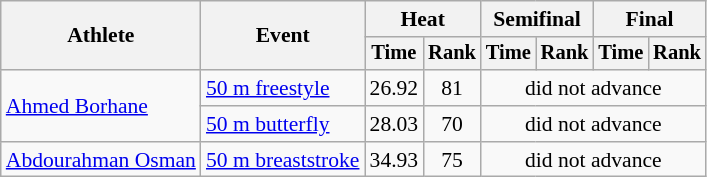<table class=wikitable style="font-size:90%">
<tr>
<th rowspan="2">Athlete</th>
<th rowspan="2">Event</th>
<th colspan="2">Heat</th>
<th colspan="2">Semifinal</th>
<th colspan="2">Final</th>
</tr>
<tr style="font-size:95%">
<th>Time</th>
<th>Rank</th>
<th>Time</th>
<th>Rank</th>
<th>Time</th>
<th>Rank</th>
</tr>
<tr align=center>
<td align=left rowspan=2><a href='#'>Ahmed Borhane</a></td>
<td align=left><a href='#'>50 m freestyle</a></td>
<td>26.92</td>
<td>81</td>
<td colspan=4>did not advance</td>
</tr>
<tr align=center>
<td align=left><a href='#'>50 m butterfly</a></td>
<td>28.03</td>
<td>70</td>
<td colspan=4>did not advance</td>
</tr>
<tr align=center>
<td align=left><a href='#'>Abdourahman Osman</a></td>
<td align=left><a href='#'>50 m breaststroke</a></td>
<td>34.93</td>
<td>75</td>
<td colspan=4>did not advance</td>
</tr>
</table>
